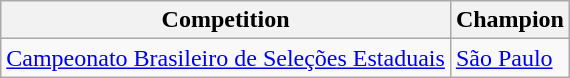<table class="wikitable">
<tr>
<th>Competition</th>
<th>Champion</th>
</tr>
<tr>
<td><a href='#'>Campeonato Brasileiro de Seleções Estaduais</a></td>
<td><a href='#'>São Paulo</a></td>
</tr>
</table>
